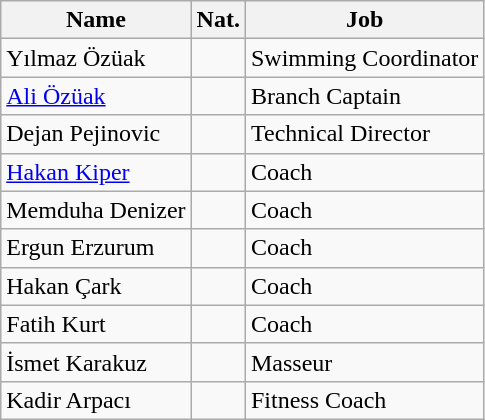<table class="wikitable">
<tr>
<th>Name</th>
<th>Nat.</th>
<th>Job</th>
</tr>
<tr>
<td>Yılmaz Özüak</td>
<td></td>
<td>Swimming Coordinator</td>
</tr>
<tr>
<td><a href='#'>Ali Özüak</a></td>
<td></td>
<td>Branch Captain</td>
</tr>
<tr>
<td>Dejan Pejinovic</td>
<td></td>
<td>Technical Director</td>
</tr>
<tr>
<td><a href='#'>Hakan Kiper</a></td>
<td></td>
<td>Coach</td>
</tr>
<tr>
<td>Memduha Denizer</td>
<td></td>
<td>Coach</td>
</tr>
<tr>
<td>Ergun Erzurum</td>
<td></td>
<td>Coach</td>
</tr>
<tr>
<td>Hakan Çark</td>
<td></td>
<td>Coach</td>
</tr>
<tr>
<td>Fatih Kurt</td>
<td></td>
<td>Coach</td>
</tr>
<tr>
<td>İsmet Karakuz</td>
<td></td>
<td>Masseur</td>
</tr>
<tr>
<td>Kadir Arpacı</td>
<td></td>
<td>Fitness Coach</td>
</tr>
</table>
